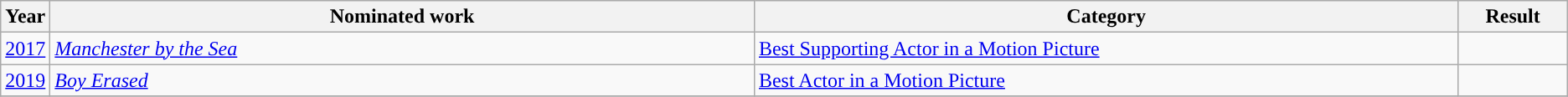<table class="wikitable">
<tr>
<th scope="col" style="width:1em;">Year</th>
<th scope="col" style="width:35em;">Nominated work</th>
<th scope="col" style="width:35em;">Category</th>
<th scope="col" style="width:5em;">Result</th>
</tr>
<tr>
<td><a href='#'>2017</a></td>
<td><em><a href='#'>Manchester by the Sea</a></em></td>
<td><a href='#'>Best Supporting Actor in a Motion Picture</a></td>
<td></td>
</tr>
<tr>
<td><a href='#'>2019</a></td>
<td><em><a href='#'>Boy Erased</a></em></td>
<td><a href='#'>Best Actor in a Motion Picture</a></td>
<td></td>
</tr>
<tr>
</tr>
</table>
